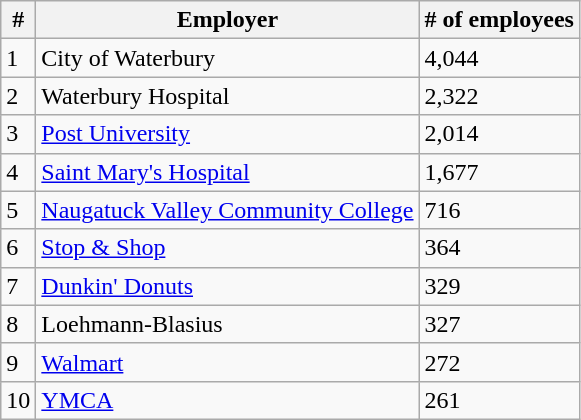<table class="wikitable sortable">
<tr>
<th>#</th>
<th>Employer</th>
<th># of employees</th>
</tr>
<tr>
<td>1</td>
<td>City of Waterbury</td>
<td>4,044</td>
</tr>
<tr>
<td>2</td>
<td>Waterbury Hospital</td>
<td>2,322</td>
</tr>
<tr>
<td>3</td>
<td><a href='#'>Post University</a></td>
<td>2,014</td>
</tr>
<tr>
<td>4</td>
<td><a href='#'>Saint Mary's Hospital</a></td>
<td>1,677</td>
</tr>
<tr>
<td>5</td>
<td><a href='#'>Naugatuck Valley Community College</a></td>
<td>716</td>
</tr>
<tr>
<td>6</td>
<td><a href='#'>Stop & Shop</a></td>
<td>364</td>
</tr>
<tr>
<td>7</td>
<td><a href='#'>Dunkin' Donuts</a></td>
<td>329</td>
</tr>
<tr>
<td>8</td>
<td>Loehmann-Blasius</td>
<td>327</td>
</tr>
<tr>
<td>9</td>
<td><a href='#'>Walmart</a></td>
<td>272</td>
</tr>
<tr>
<td>10</td>
<td><a href='#'>YMCA</a></td>
<td>261</td>
</tr>
</table>
